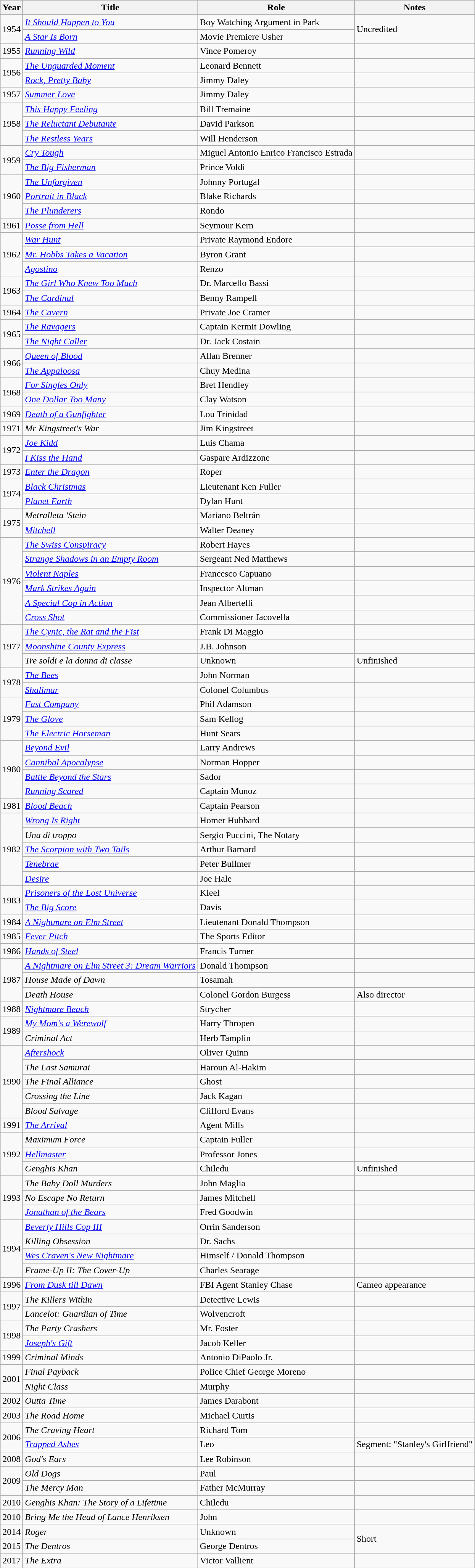<table class="wikitable sortable">
<tr>
<th>Year</th>
<th>Title</th>
<th>Role</th>
<th class="unsortable">Notes</th>
</tr>
<tr>
<td rowspan="2">1954</td>
<td><em><a href='#'>It Should Happen to You</a></em></td>
<td>Boy Watching Argument in Park</td>
<td rowspan="2">Uncredited</td>
</tr>
<tr>
<td><em><a href='#'>A Star Is Born</a></em></td>
<td>Movie Premiere Usher</td>
</tr>
<tr>
<td>1955</td>
<td><em><a href='#'>Running Wild</a></em></td>
<td>Vince Pomeroy</td>
<td></td>
</tr>
<tr>
<td rowspan="2">1956</td>
<td><em><a href='#'>The Unguarded Moment</a></em></td>
<td>Leonard Bennett</td>
<td></td>
</tr>
<tr>
<td><em><a href='#'>Rock, Pretty Baby</a></em></td>
<td>Jimmy Daley</td>
<td></td>
</tr>
<tr>
<td>1957</td>
<td><em><a href='#'>Summer Love</a></em></td>
<td>Jimmy Daley</td>
<td></td>
</tr>
<tr>
<td rowspan="3">1958</td>
<td><em><a href='#'>This Happy Feeling</a></em></td>
<td>Bill Tremaine</td>
<td></td>
</tr>
<tr>
<td><em><a href='#'>The Reluctant Debutante</a></em></td>
<td>David Parkson</td>
<td></td>
</tr>
<tr>
<td><em><a href='#'>The Restless Years</a></em></td>
<td>Will Henderson</td>
<td></td>
</tr>
<tr>
<td rowspan="2">1959</td>
<td><em><a href='#'>Cry Tough</a></em></td>
<td>Miguel Antonio Enrico Francisco Estrada</td>
<td></td>
</tr>
<tr>
<td><em><a href='#'>The Big Fisherman</a></em></td>
<td>Prince Voldi</td>
<td></td>
</tr>
<tr>
<td rowspan="3">1960</td>
<td><em><a href='#'>The Unforgiven</a></em></td>
<td>Johnny Portugal</td>
<td></td>
</tr>
<tr>
<td><em><a href='#'>Portrait in Black</a></em></td>
<td>Blake Richards</td>
<td></td>
</tr>
<tr>
<td><em><a href='#'>The Plunderers</a></em></td>
<td>Rondo</td>
<td></td>
</tr>
<tr>
<td>1961</td>
<td><em><a href='#'>Posse from Hell</a></em></td>
<td>Seymour Kern</td>
<td></td>
</tr>
<tr>
<td rowspan="3">1962</td>
<td><em><a href='#'>War Hunt</a></em></td>
<td>Private Raymond Endore</td>
<td></td>
</tr>
<tr>
<td><em><a href='#'>Mr. Hobbs Takes a Vacation</a></em></td>
<td>Byron Grant</td>
<td></td>
</tr>
<tr>
<td><em><a href='#'>Agostino</a></em></td>
<td>Renzo</td>
<td></td>
</tr>
<tr>
<td rowspan="2">1963</td>
<td><em><a href='#'>The Girl Who Knew Too Much</a></em></td>
<td>Dr. Marcello Bassi</td>
<td></td>
</tr>
<tr>
<td><em><a href='#'>The Cardinal</a></em></td>
<td>Benny Rampell</td>
<td></td>
</tr>
<tr>
<td>1964</td>
<td><em><a href='#'>The Cavern</a></em></td>
<td>Private Joe Cramer</td>
<td></td>
</tr>
<tr>
<td rowspan="2">1965</td>
<td><em><a href='#'>The Ravagers</a></em></td>
<td>Captain Kermit Dowling</td>
<td></td>
</tr>
<tr>
<td><em><a href='#'>The Night Caller</a></em></td>
<td>Dr. Jack Costain</td>
<td></td>
</tr>
<tr>
<td rowspan="2">1966</td>
<td><em><a href='#'>Queen of Blood</a></em></td>
<td>Allan Brenner</td>
<td></td>
</tr>
<tr>
<td><em><a href='#'>The Appaloosa</a></em></td>
<td>Chuy Medina</td>
<td></td>
</tr>
<tr>
<td rowspan="2">1968</td>
<td><em><a href='#'>For Singles Only</a></em></td>
<td>Bret Hendley</td>
<td></td>
</tr>
<tr>
<td><em><a href='#'>One Dollar Too Many</a></em></td>
<td>Clay Watson</td>
<td></td>
</tr>
<tr>
<td>1969</td>
<td><em><a href='#'>Death of a Gunfighter</a></em></td>
<td>Lou Trinidad</td>
<td></td>
</tr>
<tr>
<td>1971</td>
<td><em>Mr Kingstreet's War</em></td>
<td>Jim Kingstreet</td>
<td></td>
</tr>
<tr>
<td rowspan="2">1972</td>
<td><em><a href='#'>Joe Kidd</a></em></td>
<td>Luis Chama</td>
<td></td>
</tr>
<tr>
<td><em><a href='#'>I Kiss the Hand</a></em></td>
<td>Gaspare Ardizzone</td>
<td></td>
</tr>
<tr>
<td>1973</td>
<td><em><a href='#'>Enter the Dragon</a></em></td>
<td>Roper</td>
<td></td>
</tr>
<tr>
<td rowspan="2">1974</td>
<td><em><a href='#'>Black Christmas</a></em></td>
<td>Lieutenant Ken Fuller</td>
<td></td>
</tr>
<tr>
<td><em><a href='#'>Planet Earth</a></em></td>
<td>Dylan Hunt</td>
<td></td>
</tr>
<tr>
<td rowspan="2">1975</td>
<td><em>Metralleta 'Stein</em></td>
<td>Mariano Beltrán</td>
<td></td>
</tr>
<tr>
<td><em><a href='#'>Mitchell</a></em></td>
<td>Walter Deaney</td>
<td></td>
</tr>
<tr>
<td rowspan="6">1976</td>
<td><em><a href='#'>The Swiss Conspiracy</a></em></td>
<td>Robert Hayes</td>
<td></td>
</tr>
<tr>
<td><em><a href='#'>Strange Shadows in an Empty Room</a></em></td>
<td>Sergeant Ned Matthews</td>
<td></td>
</tr>
<tr>
<td><em><a href='#'>Violent Naples</a></em></td>
<td>Francesco Capuano</td>
<td></td>
</tr>
<tr>
<td><em><a href='#'>Mark Strikes Again</a></em></td>
<td>Inspector Altman</td>
<td></td>
</tr>
<tr>
<td><em><a href='#'>A Special Cop in Action</a></em></td>
<td>Jean Albertelli</td>
<td></td>
</tr>
<tr>
<td><em><a href='#'>Cross Shot</a></em></td>
<td>Commissioner Jacovella</td>
<td></td>
</tr>
<tr>
<td rowspan="3">1977</td>
<td><em><a href='#'>The Cynic, the Rat and the Fist</a></em></td>
<td>Frank Di Maggio</td>
<td></td>
</tr>
<tr>
<td><em><a href='#'>Moonshine County Express</a></em></td>
<td>J.B. Johnson</td>
<td></td>
</tr>
<tr>
<td><em>Tre soldi e la donna di classe</em></td>
<td>Unknown</td>
<td>Unfinished</td>
</tr>
<tr>
<td rowspan="2">1978</td>
<td><em><a href='#'>The Bees</a></em></td>
<td>John Norman</td>
<td></td>
</tr>
<tr>
<td><em><a href='#'>Shalimar</a></em></td>
<td>Colonel Columbus</td>
<td></td>
</tr>
<tr>
<td rowspan="3">1979</td>
<td><em><a href='#'>Fast Company</a></em></td>
<td>Phil Adamson</td>
<td></td>
</tr>
<tr>
<td><em><a href='#'>The Glove</a></em></td>
<td>Sam Kellog</td>
<td></td>
</tr>
<tr>
<td><em><a href='#'>The Electric Horseman</a></em></td>
<td>Hunt Sears</td>
<td></td>
</tr>
<tr>
<td rowspan="4">1980</td>
<td><em><a href='#'>Beyond Evil</a></em></td>
<td>Larry Andrews</td>
<td></td>
</tr>
<tr>
<td><em><a href='#'>Cannibal Apocalypse</a></em></td>
<td>Norman Hopper</td>
<td></td>
</tr>
<tr>
<td><em><a href='#'>Battle Beyond the Stars</a></em></td>
<td>Sador</td>
<td></td>
</tr>
<tr>
<td><em><a href='#'>Running Scared</a></em></td>
<td>Captain Munoz</td>
<td></td>
</tr>
<tr>
<td>1981</td>
<td><em><a href='#'>Blood Beach</a></em></td>
<td>Captain Pearson</td>
<td></td>
</tr>
<tr>
<td rowspan="5">1982</td>
<td><em><a href='#'>Wrong Is Right</a></em></td>
<td>Homer Hubbard</td>
<td></td>
</tr>
<tr>
<td><em>Una di troppo</em></td>
<td>Sergio Puccini, The Notary</td>
<td></td>
</tr>
<tr>
<td><em><a href='#'>The Scorpion with Two Tails</a></em></td>
<td>Arthur Barnard</td>
<td></td>
</tr>
<tr>
<td><em><a href='#'>Tenebrae</a></em></td>
<td>Peter Bullmer</td>
<td></td>
</tr>
<tr>
<td><em><a href='#'>Desire</a></em></td>
<td>Joe Hale</td>
<td></td>
</tr>
<tr>
<td rowspan="2">1983</td>
<td><em><a href='#'>Prisoners of the Lost Universe</a></em></td>
<td>Kleel</td>
<td></td>
</tr>
<tr>
<td><em><a href='#'>The Big Score</a></em></td>
<td>Davis</td>
<td></td>
</tr>
<tr>
<td>1984</td>
<td><em><a href='#'>A Nightmare on Elm Street</a></em></td>
<td>Lieutenant Donald Thompson</td>
<td></td>
</tr>
<tr>
<td>1985</td>
<td><em><a href='#'>Fever Pitch</a></em></td>
<td>The Sports Editor</td>
<td></td>
</tr>
<tr>
<td>1986</td>
<td><em><a href='#'>Hands of Steel</a></em></td>
<td>Francis Turner</td>
<td></td>
</tr>
<tr>
<td rowspan="3">1987</td>
<td><em><a href='#'>A Nightmare on Elm Street 3: Dream Warriors</a></em></td>
<td>Donald Thompson</td>
<td></td>
</tr>
<tr>
<td><em>House Made of Dawn</em></td>
<td>Tosamah</td>
<td></td>
</tr>
<tr>
<td><em>Death House</em></td>
<td>Colonel Gordon Burgess</td>
<td>Also director</td>
</tr>
<tr>
<td>1988</td>
<td><em><a href='#'>Nightmare Beach</a></em></td>
<td>Strycher</td>
<td></td>
</tr>
<tr>
<td rowspan="2">1989</td>
<td><em><a href='#'>My Mom's a Werewolf</a></em></td>
<td>Harry Thropen</td>
<td></td>
</tr>
<tr>
<td><em>Criminal Act</em></td>
<td>Herb Tamplin</td>
<td></td>
</tr>
<tr>
<td rowspan="5">1990</td>
<td><em><a href='#'>Aftershock</a></em></td>
<td>Oliver Quinn</td>
<td></td>
</tr>
<tr>
<td><em>The Last Samurai</em></td>
<td>Haroun Al-Hakim</td>
<td></td>
</tr>
<tr>
<td><em>The Final Alliance</em></td>
<td>Ghost</td>
<td></td>
</tr>
<tr>
<td><em>Crossing the Line</em></td>
<td>Jack Kagan</td>
<td></td>
</tr>
<tr>
<td><em>Blood Salvage</em></td>
<td>Clifford Evans</td>
<td></td>
</tr>
<tr>
<td>1991</td>
<td><em><a href='#'>The Arrival</a></em></td>
<td>Agent Mills</td>
<td></td>
</tr>
<tr>
<td rowspan="3">1992</td>
<td><em>Maximum Force</em></td>
<td>Captain Fuller</td>
<td></td>
</tr>
<tr>
<td><em><a href='#'>Hellmaster</a></em></td>
<td>Professor Jones</td>
<td></td>
</tr>
<tr>
<td><em>Genghis Khan</em></td>
<td>Chiledu</td>
<td>Unfinished</td>
</tr>
<tr>
<td rowspan="3">1993</td>
<td><em>The Baby Doll Murders</em></td>
<td>John Maglia</td>
<td></td>
</tr>
<tr>
<td><em>No Escape No Return</em></td>
<td>James Mitchell</td>
<td></td>
</tr>
<tr>
<td><em><a href='#'>Jonathan of the Bears</a></em></td>
<td>Fred Goodwin</td>
<td></td>
</tr>
<tr>
<td rowspan="4">1994</td>
<td><em><a href='#'>Beverly Hills Cop III</a></em></td>
<td>Orrin Sanderson</td>
<td></td>
</tr>
<tr>
<td><em>Killing Obsession</em></td>
<td>Dr. Sachs</td>
<td></td>
</tr>
<tr>
<td><em><a href='#'>Wes Craven's New Nightmare</a></em></td>
<td>Himself / Donald Thompson</td>
<td></td>
</tr>
<tr>
<td><em>Frame-Up II: The Cover-Up</em></td>
<td>Charles Searage</td>
<td></td>
</tr>
<tr>
<td>1996</td>
<td><em><a href='#'>From Dusk till Dawn</a></em></td>
<td>FBI Agent Stanley Chase</td>
<td>Cameo appearance</td>
</tr>
<tr>
<td rowspan="2">1997</td>
<td><em>The Killers Within</em></td>
<td>Detective Lewis</td>
<td></td>
</tr>
<tr>
<td><em>Lancelot: Guardian of Time</em></td>
<td>Wolvencroft</td>
<td></td>
</tr>
<tr>
<td rowspan="2">1998</td>
<td><em>The Party Crashers</em></td>
<td>Mr. Foster</td>
<td></td>
</tr>
<tr>
<td><em><a href='#'>Joseph's Gift</a></em></td>
<td>Jacob Keller</td>
<td></td>
</tr>
<tr>
<td>1999</td>
<td><em>Criminal Minds</em></td>
<td>Antonio DiPaolo Jr.</td>
<td></td>
</tr>
<tr>
<td rowspan="2">2001</td>
<td><em>Final Payback</em></td>
<td>Police Chief George Moreno</td>
<td></td>
</tr>
<tr>
<td><em>Night Class</em></td>
<td>Murphy</td>
<td></td>
</tr>
<tr>
<td>2002</td>
<td><em>Outta Time</em></td>
<td>James Darabont</td>
<td></td>
</tr>
<tr>
<td>2003</td>
<td><em>The Road Home</em></td>
<td>Michael Curtis</td>
<td></td>
</tr>
<tr>
<td rowspan="2">2006</td>
<td><em>The Craving Heart</em></td>
<td>Richard Tom</td>
<td></td>
</tr>
<tr>
<td><em><a href='#'>Trapped Ashes</a></em></td>
<td>Leo</td>
<td>Segment: "Stanley's Girlfriend"</td>
</tr>
<tr>
<td>2008</td>
<td><em>God's Ears</em></td>
<td>Lee Robinson</td>
<td></td>
</tr>
<tr>
<td rowspan="2">2009</td>
<td><em>Old Dogs</em></td>
<td>Paul</td>
<td></td>
</tr>
<tr>
<td><em>The Mercy Man</em></td>
<td>Father McMurray</td>
<td></td>
</tr>
<tr>
<td>2010</td>
<td><em>Genghis Khan: The Story of a Lifetime</em></td>
<td>Chiledu</td>
<td></td>
</tr>
<tr>
<td>2010</td>
<td><em>Bring Me the Head of Lance Henriksen</em></td>
<td>John</td>
<td></td>
</tr>
<tr>
<td>2014</td>
<td><em>Roger</em></td>
<td>Unknown</td>
<td rowspan="2">Short</td>
</tr>
<tr>
<td>2015</td>
<td><em>The Dentros</em></td>
<td>George Dentros</td>
</tr>
<tr>
<td>2017</td>
<td><em>The Extra</em></td>
<td>Victor Vallient</td>
<td></td>
</tr>
</table>
